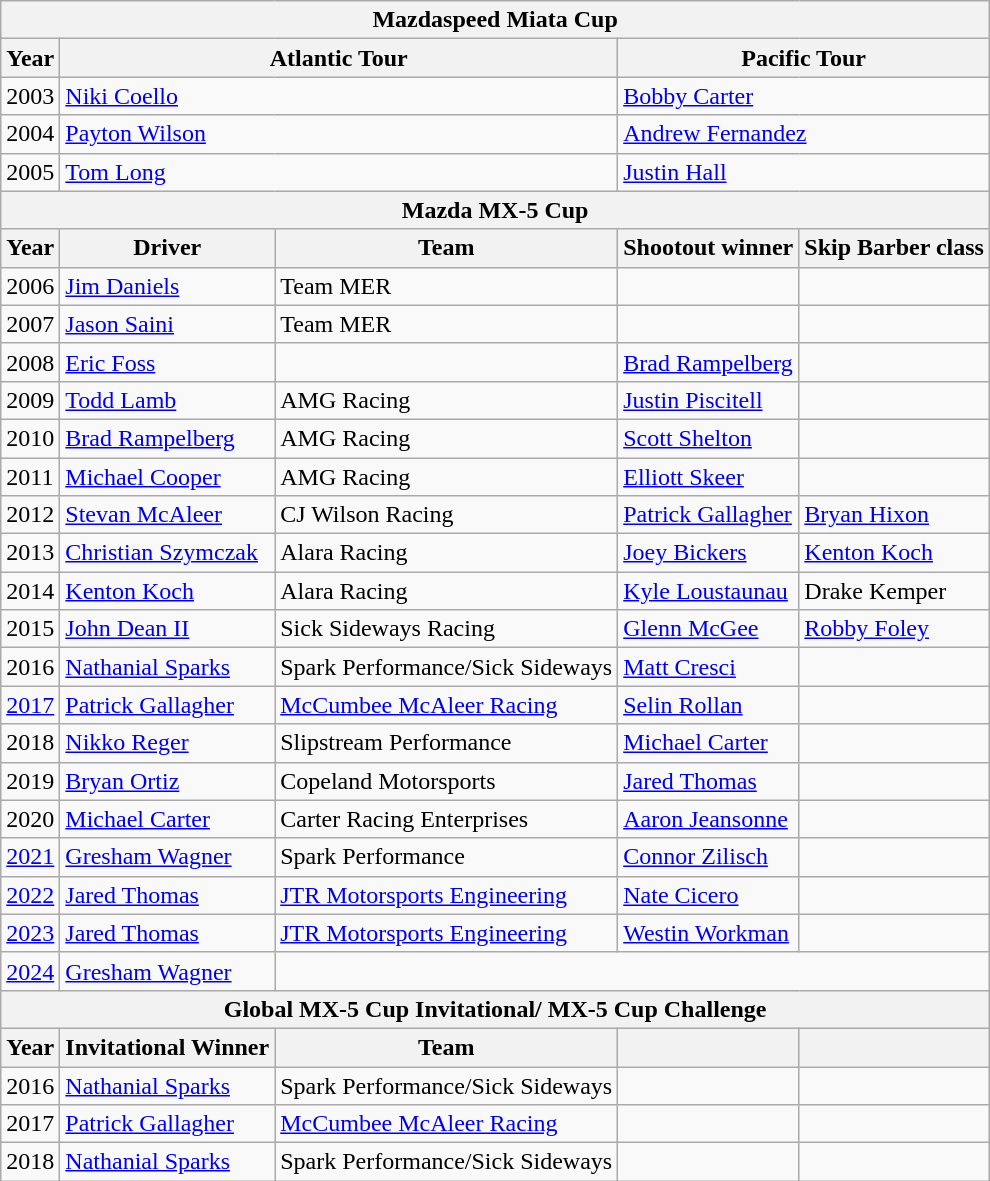<table class="wikitable">
<tr>
<th colspan="5">Mazdaspeed Miata Cup</th>
</tr>
<tr>
<th>Year</th>
<th colspan="2">Atlantic Tour</th>
<th colspan="2">Pacific Tour</th>
</tr>
<tr>
<td>2003</td>
<td colspan="2"> <a href='#'>Niki Coello</a></td>
<td colspan="2"> <a href='#'>Bobby Carter</a></td>
</tr>
<tr>
<td>2004</td>
<td colspan="2"> <a href='#'>Payton Wilson</a></td>
<td colspan="2"> <a href='#'>Andrew Fernandez</a></td>
</tr>
<tr>
<td>2005</td>
<td colspan="2"> <a href='#'>Tom Long</a></td>
<td colspan="2"> <a href='#'>Justin Hall</a></td>
</tr>
<tr>
<th colspan="5">Mazda MX-5 Cup</th>
</tr>
<tr>
<th>Year</th>
<th>Driver</th>
<th>Team</th>
<th>Shootout winner</th>
<th>Skip Barber class</th>
</tr>
<tr>
<td>2006</td>
<td> <a href='#'>Jim Daniels</a></td>
<td>Team MER</td>
<td></td>
<td></td>
</tr>
<tr>
<td>2007</td>
<td> <a href='#'>Jason Saini</a></td>
<td>Team MER</td>
<td></td>
<td></td>
</tr>
<tr>
<td>2008</td>
<td> <a href='#'>Eric Foss</a></td>
<td></td>
<td> <a href='#'>Brad Rampelberg</a></td>
<td></td>
</tr>
<tr>
<td>2009</td>
<td> <a href='#'>Todd Lamb</a></td>
<td>AMG Racing</td>
<td> <a href='#'>Justin Piscitell</a></td>
<td></td>
</tr>
<tr>
<td>2010</td>
<td> <a href='#'>Brad Rampelberg</a></td>
<td>AMG Racing</td>
<td> <a href='#'>Scott Shelton</a></td>
<td></td>
</tr>
<tr>
<td>2011</td>
<td> <a href='#'>Michael Cooper</a></td>
<td>AMG Racing</td>
<td> <a href='#'>Elliott Skeer</a></td>
<td></td>
</tr>
<tr>
<td>2012</td>
<td> <a href='#'>Stevan McAleer</a></td>
<td>CJ Wilson Racing</td>
<td> <a href='#'>Patrick Gallagher</a></td>
<td> <a href='#'>Bryan Hixon</a></td>
</tr>
<tr>
<td>2013</td>
<td> <a href='#'>Christian Szymczak</a></td>
<td>Alara Racing</td>
<td> <a href='#'>Joey Bickers</a></td>
<td> <a href='#'>Kenton Koch</a></td>
</tr>
<tr>
<td>2014</td>
<td> <a href='#'>Kenton Koch</a></td>
<td>Alara Racing</td>
<td> <a href='#'>Kyle Loustaunau</a></td>
<td> Drake Kemper</td>
</tr>
<tr>
<td>2015</td>
<td> <a href='#'>John Dean II</a></td>
<td>Sick Sideways Racing</td>
<td> <a href='#'>Glenn McGee</a></td>
<td> <a href='#'>Robby Foley</a></td>
</tr>
<tr>
<td>2016</td>
<td> <a href='#'>Nathanial Sparks</a></td>
<td>Spark Performance/Sick Sideways</td>
<td> <a href='#'>Matt Cresci</a></td>
<td></td>
</tr>
<tr>
<td><a href='#'>2017</a></td>
<td> <a href='#'>Patrick Gallagher</a></td>
<td><a href='#'>McCumbee McAleer Racing</a></td>
<td> <a href='#'>Selin Rollan</a></td>
<td></td>
</tr>
<tr>
<td>2018</td>
<td> <a href='#'>Nikko Reger</a></td>
<td>Slipstream Performance</td>
<td> <a href='#'>Michael Carter</a></td>
<td></td>
</tr>
<tr>
<td>2019</td>
<td> <a href='#'>Bryan Ortiz</a></td>
<td>Copeland Motorsports</td>
<td> <a href='#'>Jared Thomas</a></td>
<td></td>
</tr>
<tr>
<td>2020</td>
<td> <a href='#'>Michael Carter</a></td>
<td>Carter Racing Enterprises</td>
<td> <a href='#'>Aaron Jeansonne</a></td>
<td></td>
</tr>
<tr>
<td><a href='#'>2021</a></td>
<td> <a href='#'>Gresham Wagner</a></td>
<td>Spark Performance</td>
<td> <a href='#'>Connor Zilisch</a></td>
<td></td>
</tr>
<tr>
<td><a href='#'>2022</a></td>
<td> <a href='#'>Jared Thomas</a></td>
<td><a href='#'>JTR Motorsports Engineering</a></td>
<td> <a href='#'>Nate Cicero</a></td>
<td></td>
</tr>
<tr>
<td><a href='#'>2023</a></td>
<td> <a href='#'>Jared Thomas</a></td>
<td><a href='#'>JTR Motorsports Engineering</a></td>
<td> <a href='#'>Westin Workman</a></td>
<td></td>
</tr>
<tr>
<td><a href='#'>2024</a></td>
<td> <a href='#'>Gresham Wagner</a></td>
</tr>
<tr>
<th colspan="5">Global MX-5 Cup Invitational/ MX-5 Cup Challenge</th>
</tr>
<tr>
<th>Year</th>
<th>Invitational Winner</th>
<th>Team</th>
<th></th>
<th></th>
</tr>
<tr>
<td>2016</td>
<td> <a href='#'>Nathanial Sparks</a></td>
<td>Spark Performance/Sick Sideways</td>
<td></td>
<td></td>
</tr>
<tr>
<td>2017</td>
<td> <a href='#'>Patrick Gallagher</a></td>
<td><a href='#'>McCumbee McAleer Racing</a></td>
<td></td>
<td></td>
</tr>
<tr>
<td>2018</td>
<td> <a href='#'>Nathanial Sparks</a></td>
<td>Spark Performance/Sick Sideways</td>
<td></td>
<td></td>
</tr>
</table>
